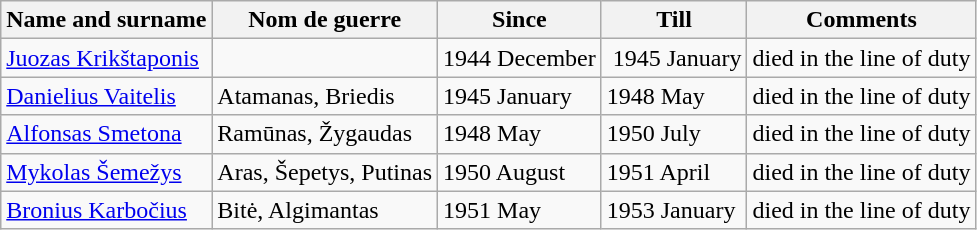<table class="wikitable sortable">
<tr>
<th>Name and surname</th>
<th>Nom de guerre</th>
<th>Since</th>
<th>Till</th>
<th>Comments</th>
</tr>
<tr>
<td><a href='#'>Juozas Krikštaponis</a></td>
<td></td>
<td>1944 December</td>
<td> 1945 January</td>
<td>died in the line of duty</td>
</tr>
<tr>
<td><a href='#'>Danielius Vaitelis</a></td>
<td>Atamanas, Briedis</td>
<td>1945 January</td>
<td>1948 May</td>
<td>died in the line of duty</td>
</tr>
<tr>
<td><a href='#'>Alfonsas Smetona</a></td>
<td>Ramūnas, Žygaudas</td>
<td>1948 May</td>
<td>1950 July</td>
<td>died in the line of duty</td>
</tr>
<tr>
<td><a href='#'>Mykolas Šemežys</a></td>
<td>Aras, Šepetys, Putinas</td>
<td>1950 August</td>
<td>1951 April</td>
<td>died in the line of duty</td>
</tr>
<tr>
<td><a href='#'>Bronius Karbočius</a></td>
<td>Bitė, Algimantas</td>
<td>1951 May</td>
<td>1953 January</td>
<td>died in the line of duty</td>
</tr>
</table>
